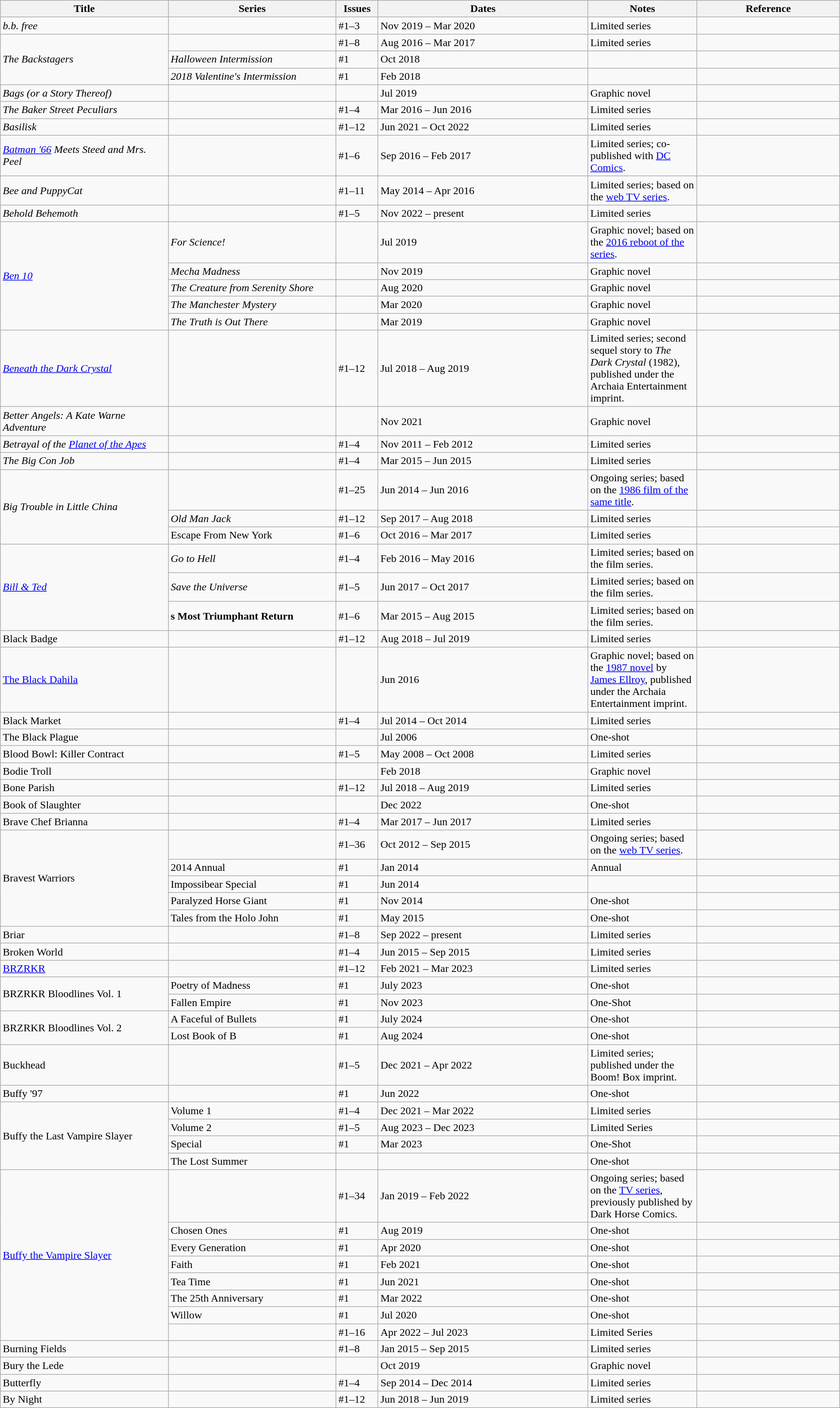<table class="wikitable sortable" style="width:100%;">
<tr>
<th width=20%>Title</th>
<th width=20%>Series</th>
<th width=5%>Issues</th>
<th width=25%>Dates</th>
<th width=13%>Notes</th>
<th>Reference</th>
</tr>
<tr>
<td><em>b.b. free</em></td>
<td></td>
<td>#1–3</td>
<td>Nov 2019 – Mar 2020</td>
<td>Limited series</td>
<td></td>
</tr>
<tr>
<td rowspan="3"><em>The Backstagers</em></td>
<td></td>
<td>#1–8</td>
<td>Aug 2016 – Mar 2017</td>
<td>Limited series</td>
<td></td>
</tr>
<tr>
<td><em>Halloween Intermission</em></td>
<td>#1</td>
<td>Oct 2018</td>
<td></td>
<td></td>
</tr>
<tr>
<td><em>2018 Valentine's Intermission</em></td>
<td>#1</td>
<td>Feb 2018</td>
<td></td>
<td></td>
</tr>
<tr>
<td><em>Bags (or a Story Thereof)</em></td>
<td></td>
<td></td>
<td>Jul 2019</td>
<td>Graphic novel</td>
<td></td>
</tr>
<tr>
<td><em>The Baker Street Peculiars</em></td>
<td></td>
<td>#1–4</td>
<td>Mar 2016 – Jun 2016</td>
<td>Limited series</td>
<td></td>
</tr>
<tr>
<td><em>Basilisk</em></td>
<td></td>
<td>#1–12</td>
<td>Jun 2021 – Oct 2022</td>
<td>Limited series</td>
<td></td>
</tr>
<tr>
<td><em><a href='#'>Batman '66</a> Meets Steed and Mrs. Peel</em></td>
<td></td>
<td>#1–6</td>
<td>Sep 2016 – Feb 2017</td>
<td>Limited series; co-published with <a href='#'>DC Comics</a>.</td>
<td></td>
</tr>
<tr>
<td><em>Bee and PuppyCat</em></td>
<td></td>
<td>#1–11</td>
<td>May 2014 – Apr 2016</td>
<td>Limited series; based on the <a href='#'>web TV series</a>.</td>
<td></td>
</tr>
<tr>
<td><em>Behold Behemoth</em></td>
<td></td>
<td>#1–5</td>
<td>Nov 2022 – present</td>
<td>Limited series</td>
<td></td>
</tr>
<tr>
<td rowspan="5"><em><a href='#'>Ben 10</a></em></td>
<td><em>For Science!</em></td>
<td></td>
<td>Jul 2019</td>
<td>Graphic novel; based on the <a href='#'>2016 reboot of the series</a>.</td>
<td></td>
</tr>
<tr>
<td><em>Mecha Madness</em></td>
<td></td>
<td>Nov 2019</td>
<td>Graphic novel</td>
<td></td>
</tr>
<tr>
<td><em>The Creature from Serenity Shore</em></td>
<td></td>
<td>Aug 2020</td>
<td>Graphic novel</td>
<td></td>
</tr>
<tr>
<td><em>The Manchester Mystery</em></td>
<td></td>
<td>Mar 2020</td>
<td>Graphic novel</td>
<td></td>
</tr>
<tr>
<td><em>The Truth is Out There</em></td>
<td></td>
<td>Mar 2019</td>
<td>Graphic novel</td>
<td></td>
</tr>
<tr>
<td><em><a href='#'>Beneath the Dark Crystal</a></em></td>
<td></td>
<td>#1–12</td>
<td>Jul 2018 – Aug 2019</td>
<td>Limited series; second sequel story to <em>The Dark Crystal</em> (1982), published under the Archaia Entertainment imprint.</td>
<td></td>
</tr>
<tr>
<td><em>Better Angels: A Kate Warne Adventure</em></td>
<td></td>
<td></td>
<td>Nov 2021</td>
<td>Graphic novel</td>
<td></td>
</tr>
<tr>
<td><em>Betrayal of the <a href='#'>Planet of the Apes</a></em></td>
<td></td>
<td>#1–4</td>
<td>Nov 2011 – Feb 2012</td>
<td>Limited series</td>
<td></td>
</tr>
<tr>
<td><em>The Big Con Job</em></td>
<td></td>
<td>#1–4</td>
<td>Mar 2015 – Jun 2015</td>
<td>Limited series</td>
<td></td>
</tr>
<tr>
<td rowspan="3"><em>Big Trouble in Little China</em></td>
<td></td>
<td>#1–25</td>
<td>Jun 2014 – Jun 2016</td>
<td>Ongoing series; based on the <a href='#'>1986 film of the same title</a>.</td>
<td></td>
</tr>
<tr>
<td><em>Old Man Jack</em></td>
<td>#1–12</td>
<td>Sep 2017 – Aug 2018</td>
<td>Limited series</td>
<td></td>
</tr>
<tr>
<td>Escape From New York</td>
<td>#1–6</td>
<td>Oct 2016 – Mar 2017</td>
<td>Limited series</td>
<td></td>
</tr>
<tr>
<td rowspan="3"><em><a href='#'>Bill & Ted</a></em></td>
<td><em>Go to Hell</em></td>
<td>#1–4</td>
<td>Feb 2016 – May 2016</td>
<td>Limited series; based on the film series.</td>
<td></td>
</tr>
<tr>
<td><em>Save the Universe</em></td>
<td>#1–5</td>
<td>Jun 2017 – Oct 2017</td>
<td>Limited series; based on the film series.</td>
<td></td>
</tr>
<tr>
<td><strong>s Most Triumphant Return<em></td>
<td>#1–6</td>
<td>Mar 2015 – Aug 2015</td>
<td>Limited series; based on the film series.</td>
<td></td>
</tr>
<tr>
<td></em>Black Badge<em></td>
<td></td>
<td>#1–12</td>
<td>Aug 2018 – Jul 2019</td>
<td>Limited series</td>
<td></td>
</tr>
<tr>
<td></em><a href='#'>The Black Dahila</a><em></td>
<td></td>
<td></td>
<td>Jun 2016</td>
<td>Graphic novel; based on the <a href='#'>1987 novel</a> by <a href='#'>James Ellroy</a>, published under the Archaia Entertainment imprint.</td>
<td></td>
</tr>
<tr>
<td></em>Black Market<em></td>
<td></td>
<td>#1–4</td>
<td>Jul 2014 – Oct 2014</td>
<td>Limited series</td>
<td></td>
</tr>
<tr>
<td></em>The Black Plague<em></td>
<td></td>
<td></td>
<td>Jul 2006</td>
<td>One-shot</td>
<td></td>
</tr>
<tr>
<td></em>Blood Bowl: Killer Contract<em></td>
<td></td>
<td>#1–5</td>
<td>May 2008 – Oct 2008</td>
<td>Limited series</td>
<td></td>
</tr>
<tr>
<td></em>Bodie Troll<em></td>
<td></td>
<td></td>
<td>Feb 2018</td>
<td>Graphic novel</td>
<td></td>
</tr>
<tr>
<td></em>Bone Parish<em></td>
<td></td>
<td>#1–12</td>
<td>Jul 2018 – Aug 2019</td>
<td>Limited series</td>
<td></td>
</tr>
<tr>
<td></em>Book of Slaughter<em></td>
<td></td>
<td></td>
<td>Dec 2022</td>
<td>One-shot</td>
<td></td>
</tr>
<tr>
<td></em>Brave Chef Brianna<em></td>
<td></td>
<td>#1–4</td>
<td>Mar 2017 – Jun 2017</td>
<td>Limited series</td>
<td></td>
</tr>
<tr>
<td rowspan="5"></em>Bravest Warriors<em></td>
<td></td>
<td>#1–36</td>
<td>Oct 2012 – Sep 2015</td>
<td>Ongoing series; based on the <a href='#'>web TV series</a>.</td>
<td></td>
</tr>
<tr>
<td></em>2014 Annual<em></td>
<td>#1</td>
<td>Jan 2014</td>
<td>Annual</td>
<td></td>
</tr>
<tr>
<td></em>Impossibear Special<em></td>
<td>#1</td>
<td>Jun 2014</td>
<td></td>
<td></td>
</tr>
<tr>
<td></em>Paralyzed Horse Giant<em></td>
<td>#1</td>
<td>Nov 2014</td>
<td>One-shot</td>
<td></td>
</tr>
<tr>
<td></em>Tales from the Holo John<em></td>
<td>#1</td>
<td>May 2015</td>
<td>One-shot</td>
<td></td>
</tr>
<tr>
<td></em>Briar<em></td>
<td></td>
<td>#1–8</td>
<td>Sep 2022 – present</td>
<td>Limited series</td>
<td></td>
</tr>
<tr>
<td></em>Broken World<em></td>
<td></td>
<td>#1–4</td>
<td>Jun 2015 – Sep 2015</td>
<td>Limited series</td>
<td></td>
</tr>
<tr>
<td></em><a href='#'>BRZRKR</a><em></td>
<td></td>
<td>#1–12</td>
<td>Feb 2021 – Mar 2023</td>
<td>Limited series</td>
<td></td>
</tr>
<tr>
<td rowspan="2">BRZRKR Bloodlines Vol. 1</td>
<td>Poetry of Madness</td>
<td>#1</td>
<td>July 2023</td>
<td>One-shot</td>
<td></td>
</tr>
<tr>
<td>Fallen Empire</td>
<td>#1</td>
<td>Nov 2023</td>
<td>One-Shot</td>
<td></td>
</tr>
<tr>
<td rowspan="2">BRZRKR Bloodlines Vol. 2</td>
<td>A Faceful of Bullets</td>
<td>#1</td>
<td>July 2024</td>
<td>One-shot</td>
<td></td>
</tr>
<tr>
<td>Lost Book of B</td>
<td>#1</td>
<td>Aug 2024</td>
<td>One-shot</td>
<td></td>
</tr>
<tr>
<td></em>Buckhead<em></td>
<td></td>
<td>#1–5</td>
<td>Dec 2021 – Apr 2022</td>
<td>Limited series; published under the Boom! Box imprint.</td>
<td></td>
</tr>
<tr>
<td></em>Buffy '97<em></td>
<td></td>
<td>#1</td>
<td>Jun 2022</td>
<td>One-shot</td>
<td></td>
</tr>
<tr>
<td rowspan="4"></em>Buffy the Last Vampire Slayer<em></td>
<td>Volume 1</td>
<td>#1–4</td>
<td>Dec 2021 – Mar 2022</td>
<td>Limited series</td>
<td></td>
</tr>
<tr>
<td>Volume 2</td>
<td>#1–5</td>
<td>Aug 2023 – Dec 2023</td>
<td>Limited Series</td>
<td></td>
</tr>
<tr>
<td></em>Special<em></td>
<td>#1</td>
<td>Mar 2023</td>
<td>One-Shot</td>
<td></td>
</tr>
<tr>
<td></em>The Lost Summer<em></td>
<td></td>
<td></td>
<td>One-shot</td>
<td></td>
</tr>
<tr>
<td rowspan="8"></em><a href='#'>Buffy the Vampire Slayer</a><em></td>
<td></td>
<td>#1–34</td>
<td>Jan 2019 – Feb 2022</td>
<td>Ongoing series; based on the <a href='#'>TV series</a>, previously published by Dark Horse Comics.</td>
<td></td>
</tr>
<tr>
<td></em>Chosen Ones<em></td>
<td>#1</td>
<td>Aug 2019</td>
<td>One-shot</td>
<td></td>
</tr>
<tr>
<td></em>Every Generation<em></td>
<td>#1</td>
<td>Apr 2020</td>
<td>One-shot</td>
<td></td>
</tr>
<tr>
<td></em>Faith<em></td>
<td>#1</td>
<td>Feb 2021</td>
<td>One-shot</td>
<td></td>
</tr>
<tr>
<td></em>Tea Time<em></td>
<td>#1</td>
<td>Jun 2021</td>
<td>One-shot</td>
<td></td>
</tr>
<tr>
<td></em>The 25th Anniversary<em></td>
<td>#1</td>
<td>Mar 2022</td>
<td>One-shot</td>
<td></td>
</tr>
<tr>
<td></em>Willow<em></td>
<td>#1</td>
<td>Jul 2020</td>
<td>One-shot</td>
<td></td>
</tr>
<tr>
<td></td>
<td>#1–16</td>
<td>Apr 2022 – Jul 2023</td>
<td>Limited Series</td>
<td></td>
</tr>
<tr>
<td></em>Burning Fields<em></td>
<td></td>
<td>#1–8</td>
<td>Jan 2015 – Sep 2015</td>
<td>Limited series</td>
<td></td>
</tr>
<tr>
<td></em>Bury the Lede<em></td>
<td></td>
<td></td>
<td>Oct 2019</td>
<td>Graphic novel</td>
<td></td>
</tr>
<tr>
<td></em>Butterfly<em></td>
<td></td>
<td>#1–4</td>
<td>Sep 2014 – Dec 2014</td>
<td>Limited series</td>
<td></td>
</tr>
<tr>
<td></em>By Night<em></td>
<td></td>
<td>#1–12</td>
<td>Jun 2018 – Jun 2019</td>
<td>Limited series</td>
<td></td>
</tr>
</table>
